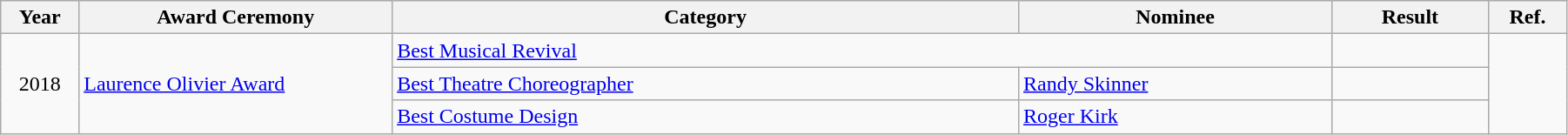<table class="wikitable" style="width:95%;">
<tr>
<th width="5%">Year</th>
<th width="20%">Award Ceremony</th>
<th width="40%">Category</th>
<th width="20%">Nominee</th>
<th width="10%">Result</th>
<th width="5%">Ref.</th>
</tr>
<tr>
<td rowspan="3" align="center">2018</td>
<td rowspan="8"><a href='#'>Laurence Olivier Award</a></td>
<td colspan="2"><a href='#'>Best Musical Revival</a></td>
<td></td>
<td rowspan="3" align="center"></td>
</tr>
<tr>
<td><a href='#'>Best Theatre Choreographer</a></td>
<td><a href='#'>Randy Skinner</a></td>
<td></td>
</tr>
<tr>
<td><a href='#'>Best Costume Design</a></td>
<td><a href='#'>Roger Kirk</a></td>
<td></td>
</tr>
</table>
